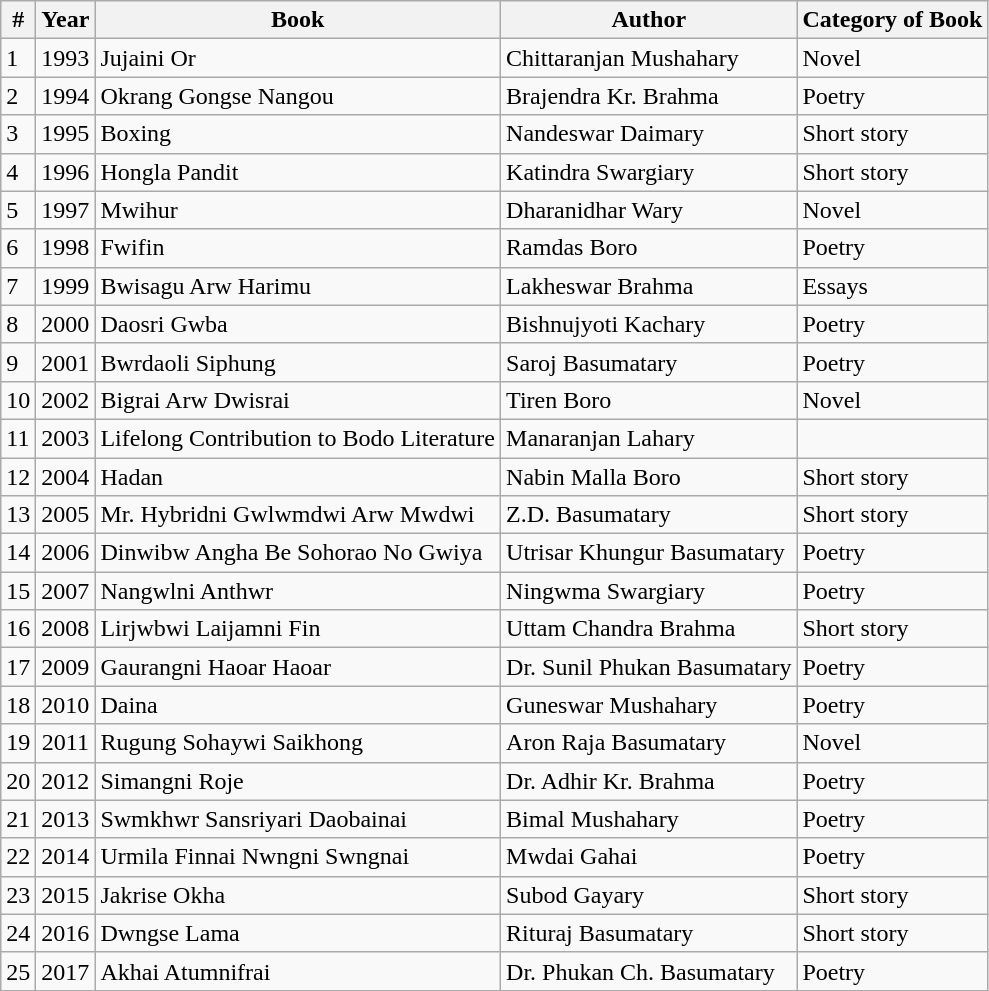<table class= "wikitable">
<tr>
<th>#</th>
<th>Year</th>
<th>Book</th>
<th>Author</th>
<th>Category of Book</th>
</tr>
<tr>
<td>1</td>
<td align=center>1993</td>
<td>Jujaini Or</td>
<td>Chittaranjan Mushahary</td>
<td>Novel</td>
</tr>
<tr>
<td>2</td>
<td align=center>1994</td>
<td>Okrang Gongse Nangou</td>
<td>Brajendra Kr. Brahma</td>
<td>Poetry</td>
</tr>
<tr>
<td>3</td>
<td align=center>1995</td>
<td>Boxing</td>
<td>Nandeswar Daimary</td>
<td>Short story</td>
</tr>
<tr>
<td>4</td>
<td align=center>1996</td>
<td>Hongla Pandit</td>
<td>Katindra Swargiary</td>
<td>Short story</td>
</tr>
<tr>
<td>5</td>
<td align=center>1997</td>
<td>Mwihur</td>
<td>Dharanidhar Wary</td>
<td>Novel</td>
</tr>
<tr>
<td>6</td>
<td align=center>1998</td>
<td>Fwifin</td>
<td>Ramdas Boro</td>
<td>Poetry</td>
</tr>
<tr>
<td>7</td>
<td align=center>1999</td>
<td>Bwisagu Arw Harimu</td>
<td>Lakheswar Brahma</td>
<td>Essays</td>
</tr>
<tr>
<td>8</td>
<td align=center>2000</td>
<td>Daosri Gwba</td>
<td>Bishnujyoti Kachary</td>
<td>Poetry</td>
</tr>
<tr>
<td>9</td>
<td align=center>2001</td>
<td>Bwrdaoli Siphung</td>
<td>Saroj Basumatary</td>
<td>Poetry</td>
</tr>
<tr>
<td>10</td>
<td align=center>2002</td>
<td>Bigrai Arw Dwisrai</td>
<td>Tiren Boro</td>
<td>Novel</td>
</tr>
<tr>
<td>11</td>
<td align=center>2003</td>
<td>Lifelong Contribution to Bodo Literature</td>
<td>Manaranjan Lahary</td>
</tr>
<tr>
<td>12</td>
<td align=center>2004</td>
<td>Hadan</td>
<td>Nabin Malla Boro</td>
<td>Short story</td>
</tr>
<tr>
<td>13</td>
<td align=center>2005</td>
<td>Mr. Hybridni Gwlwmdwi Arw Mwdwi</td>
<td>Z.D. Basumatary</td>
<td>Short story</td>
</tr>
<tr>
<td>14</td>
<td align=center>2006</td>
<td>Dinwibw Angha Be Sohorao No Gwiya</td>
<td>Utrisar Khungur Basumatary</td>
<td>Poetry</td>
</tr>
<tr>
<td>15</td>
<td align=center>2007</td>
<td>Nangwlni Anthwr</td>
<td>Ningwma Swargiary</td>
<td>Poetry</td>
</tr>
<tr>
<td>16</td>
<td align=center>2008</td>
<td>Lirjwbwi Laijamni Fin</td>
<td>Uttam Chandra Brahma</td>
<td>Short story</td>
</tr>
<tr>
<td>17</td>
<td align=center>2009</td>
<td>Gaurangni Haoar Haoar</td>
<td>Dr. Sunil Phukan Basumatary</td>
<td>Poetry</td>
</tr>
<tr>
<td>18</td>
<td align=center>2010</td>
<td>Daina</td>
<td>Guneswar Mushahary</td>
<td>Poetry</td>
</tr>
<tr>
<td>19</td>
<td align=center>2011</td>
<td>Rugung Sohaywi Saikhong</td>
<td>Aron Raja Basumatary</td>
<td>Novel</td>
</tr>
<tr>
<td>20</td>
<td align=center>2012</td>
<td>Simangni Roje</td>
<td>Dr. Adhir Kr. Brahma</td>
<td>Poetry</td>
</tr>
<tr>
<td>21</td>
<td align=center>2013</td>
<td>Swmkhwr Sansriyari Daobainai</td>
<td>Bimal Mushahary</td>
<td>Poetry</td>
</tr>
<tr>
<td>22</td>
<td align=center>2014</td>
<td>Urmila Finnai Nwngni Swngnai</td>
<td>Mwdai Gahai</td>
<td>Poetry</td>
</tr>
<tr>
<td>23</td>
<td align=center>2015</td>
<td>Jakrise Okha</td>
<td>Subod Gayary</td>
<td>Short story</td>
</tr>
<tr>
<td>24</td>
<td align=center>2016</td>
<td>Dwngse Lama</td>
<td>Rituraj Basumatary</td>
<td>Short story</td>
</tr>
<tr>
<td>25</td>
<td align-center>2017</td>
<td>Akhai Atumnifrai</td>
<td>Dr. Phukan Ch. Basumatary</td>
<td>Poetry</td>
</tr>
</table>
